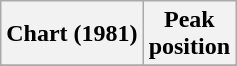<table class="wikitable">
<tr>
<th>Chart (1981)</th>
<th>Peak<br>position</th>
</tr>
<tr>
</tr>
</table>
